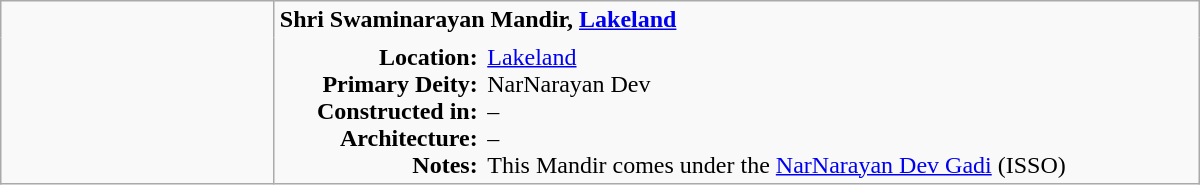<table class="wikitable plain" border="0" width="800">
<tr>
<td align="center" rowspan="4" width="175px"></td>
<td valign="top" colspan=2 style="border:none;"><strong>Shri Swaminarayan Mandir, <a href='#'>Lakeland</a></strong></td>
</tr>
<tr>
<td valign="top" style="text-align:right; border:none;"><strong>Location:</strong><br><strong>Primary Deity:</strong><br><strong>Constructed in:</strong><br><strong>Architecture:</strong><br><strong>Notes:</strong></td>
<td valign="top" style="border:none;"><a href='#'>Lakeland</a> <br>NarNarayan Dev <br>– <br>– <br>This Mandir comes under the <a href='#'>NarNarayan Dev Gadi</a> (ISSO)</td>
</tr>
</table>
